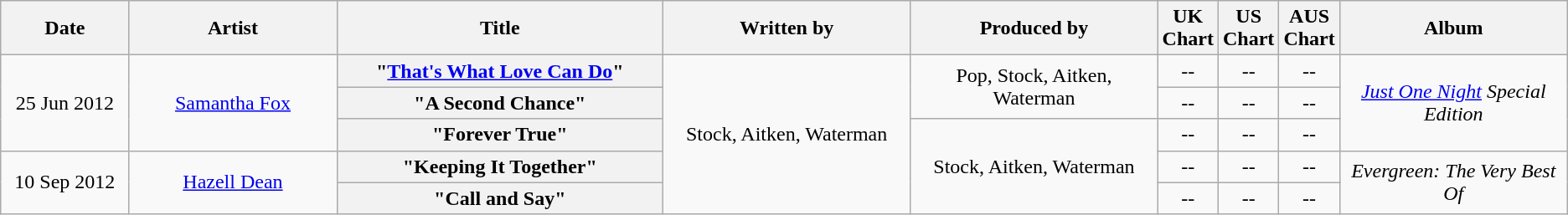<table class="wikitable plainrowheaders" style="text-align:center;">
<tr>
<th scope="col" style="width:6em;">Date</th>
<th scope="col" style="width:10em;">Artist</th>
<th scope="col" style="width:16em;">Title</th>
<th scope="col" style="width:12em;">Written by</th>
<th scope="col" style="width:12em;">Produced by</th>
<th scope="col" style="width:1em;">UK Chart</th>
<th scope="col" style="width:1em;">US Chart</th>
<th scope="col" style="width:1em;">AUS Chart</th>
<th scope="col" style="width:11em;">Album</th>
</tr>
<tr>
<td rowspan="3">25 Jun 2012</td>
<td rowspan="3"><a href='#'>Samantha Fox</a></td>
<th scope="row">"<a href='#'>That's What Love Can Do</a>"</th>
<td rowspan="5">Stock, Aitken, Waterman</td>
<td rowspan="2">Pop, Stock, Aitken, Waterman</td>
<td>--</td>
<td>--</td>
<td>--</td>
<td rowspan="3"><em><a href='#'>Just One Night</a> Special Edition</em></td>
</tr>
<tr>
<th scope="row">"A Second Chance"</th>
<td>--</td>
<td>--</td>
<td>--</td>
</tr>
<tr>
<th scope="row">"Forever True"</th>
<td rowspan="3">Stock, Aitken, Waterman</td>
<td>--</td>
<td>--</td>
<td>--</td>
</tr>
<tr>
<td rowspan="2">10 Sep 2012</td>
<td rowspan="2"><a href='#'>Hazell Dean</a></td>
<th scope="row">"Keeping It Together"</th>
<td>--</td>
<td>--</td>
<td>--</td>
<td rowspan="2"><em>Evergreen: The Very Best Of</em></td>
</tr>
<tr>
<th scope="row">"Call and Say"</th>
<td>--</td>
<td>--</td>
<td>--</td>
</tr>
</table>
